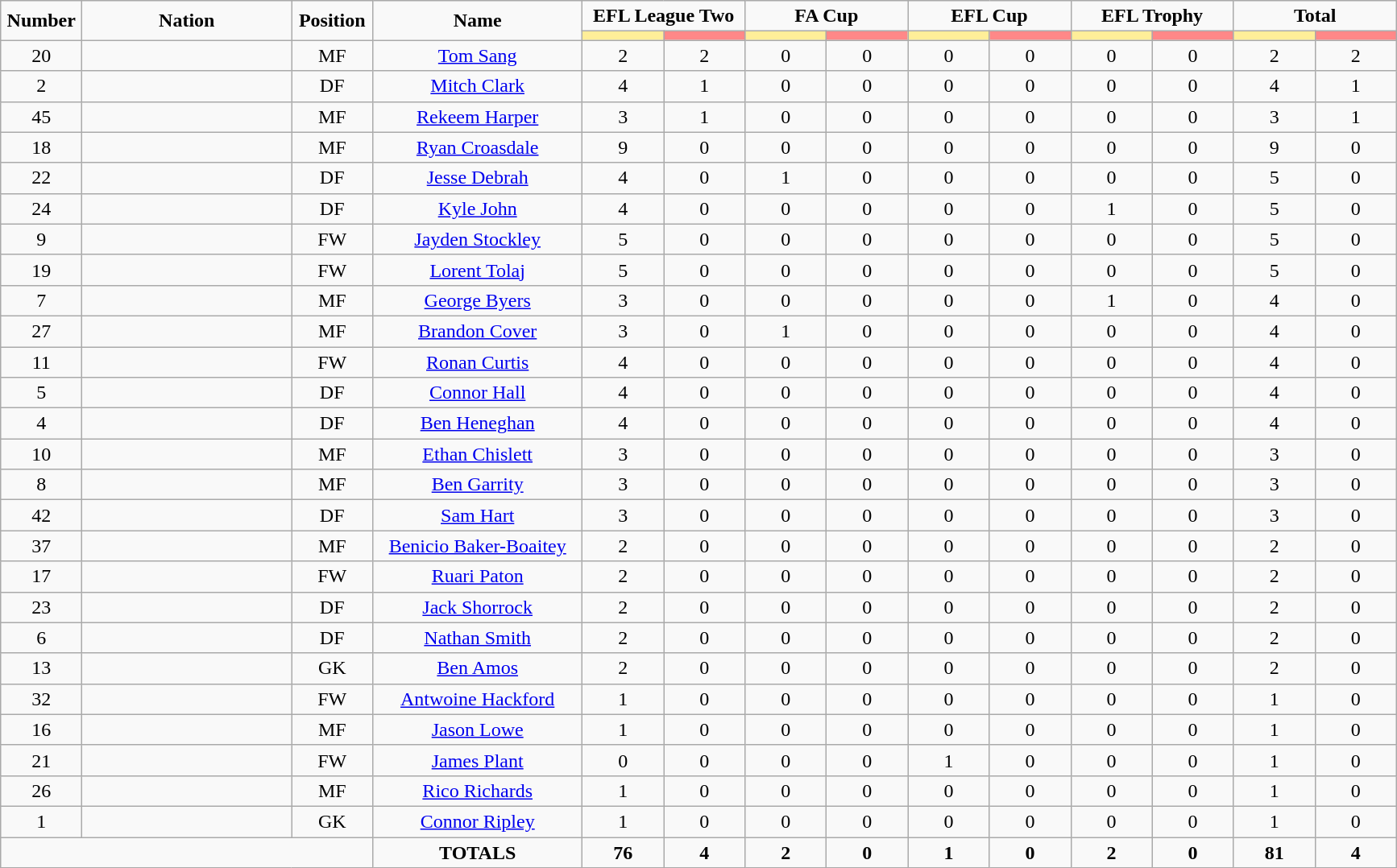<table class="wikitable" style="font-size: 100%; text-align: center;">
<tr>
<td rowspan="2" width="60" align="center"><strong>Number</strong></td>
<td rowspan="2" width="15%" align="center"><strong>Nation</strong></td>
<td rowspan="2" width="60" align="center"><strong>Position</strong></td>
<td rowspan="2" width="15%" align="center"><strong>Name</strong></td>
<td colspan="2" align="center"><strong>EFL League Two</strong></td>
<td colspan="2" align="center"><strong>FA Cup</strong></td>
<td colspan="2" align="center"><strong>EFL Cup</strong></td>
<td colspan="2" align="center"><strong>EFL Trophy</strong></td>
<td colspan="2" align="center"><strong>Total</strong></td>
</tr>
<tr>
<th width=60 style="background: #FFEE99"></th>
<th width=60 style="background: #FF8888"></th>
<th width=60 style="background: #FFEE99"></th>
<th width=60 style="background: #FF8888"></th>
<th width=60 style="background: #FFEE99"></th>
<th width=60 style="background: #FF8888"></th>
<th width=60 style="background: #FFEE99"></th>
<th width=60 style="background: #FF8888"></th>
<th width=60 style="background: #FFEE99"></th>
<th width=60 style="background: #FF8888"></th>
</tr>
<tr>
<td>20</td>
<td></td>
<td>MF</td>
<td><a href='#'>Tom Sang</a></td>
<td>2</td>
<td>2</td>
<td>0</td>
<td>0</td>
<td>0</td>
<td>0</td>
<td>0</td>
<td>0</td>
<td>2</td>
<td>2</td>
</tr>
<tr>
<td>2</td>
<td></td>
<td>DF</td>
<td><a href='#'>Mitch Clark</a></td>
<td>4</td>
<td>1</td>
<td>0</td>
<td>0</td>
<td>0</td>
<td>0</td>
<td>0</td>
<td>0</td>
<td>4</td>
<td>1</td>
</tr>
<tr>
<td>45</td>
<td></td>
<td>MF</td>
<td><a href='#'>Rekeem Harper</a></td>
<td>3</td>
<td>1</td>
<td>0</td>
<td>0</td>
<td>0</td>
<td>0</td>
<td>0</td>
<td>0</td>
<td>3</td>
<td>1</td>
</tr>
<tr>
<td>18</td>
<td></td>
<td>MF</td>
<td><a href='#'>Ryan Croasdale</a></td>
<td>9</td>
<td>0</td>
<td>0</td>
<td>0</td>
<td>0</td>
<td>0</td>
<td>0</td>
<td>0</td>
<td>9</td>
<td>0</td>
</tr>
<tr>
<td>22</td>
<td></td>
<td>DF</td>
<td><a href='#'>Jesse Debrah</a></td>
<td>4</td>
<td>0</td>
<td>1</td>
<td>0</td>
<td>0</td>
<td>0</td>
<td>0</td>
<td>0</td>
<td>5</td>
<td>0</td>
</tr>
<tr>
<td>24</td>
<td></td>
<td>DF</td>
<td><a href='#'>Kyle John</a></td>
<td>4</td>
<td>0</td>
<td>0</td>
<td>0</td>
<td>0</td>
<td>0</td>
<td>1</td>
<td>0</td>
<td>5</td>
<td>0</td>
</tr>
<tr>
<td>9</td>
<td></td>
<td>FW</td>
<td><a href='#'>Jayden Stockley</a></td>
<td>5</td>
<td>0</td>
<td>0</td>
<td>0</td>
<td>0</td>
<td>0</td>
<td>0</td>
<td>0</td>
<td>5</td>
<td>0</td>
</tr>
<tr>
<td>19</td>
<td></td>
<td>FW</td>
<td><a href='#'>Lorent Tolaj</a></td>
<td>5</td>
<td>0</td>
<td>0</td>
<td>0</td>
<td>0</td>
<td>0</td>
<td>0</td>
<td>0</td>
<td>5</td>
<td>0</td>
</tr>
<tr>
<td>7</td>
<td></td>
<td>MF</td>
<td><a href='#'>George Byers</a></td>
<td>3</td>
<td>0</td>
<td>0</td>
<td>0</td>
<td>0</td>
<td>0</td>
<td>1</td>
<td>0</td>
<td>4</td>
<td>0</td>
</tr>
<tr>
<td>27</td>
<td></td>
<td>MF</td>
<td><a href='#'>Brandon Cover</a></td>
<td>3</td>
<td>0</td>
<td>1</td>
<td>0</td>
<td>0</td>
<td>0</td>
<td>0</td>
<td>0</td>
<td>4</td>
<td>0</td>
</tr>
<tr>
<td>11</td>
<td></td>
<td>FW</td>
<td><a href='#'>Ronan Curtis</a></td>
<td>4</td>
<td>0</td>
<td>0</td>
<td>0</td>
<td>0</td>
<td>0</td>
<td>0</td>
<td>0</td>
<td>4</td>
<td>0</td>
</tr>
<tr>
<td>5</td>
<td></td>
<td>DF</td>
<td><a href='#'>Connor Hall</a></td>
<td>4</td>
<td>0</td>
<td>0</td>
<td>0</td>
<td>0</td>
<td>0</td>
<td>0</td>
<td>0</td>
<td>4</td>
<td>0</td>
</tr>
<tr>
<td>4</td>
<td></td>
<td>DF</td>
<td><a href='#'>Ben Heneghan</a></td>
<td>4</td>
<td>0</td>
<td>0</td>
<td>0</td>
<td>0</td>
<td>0</td>
<td>0</td>
<td>0</td>
<td>4</td>
<td>0</td>
</tr>
<tr>
<td>10</td>
<td></td>
<td>MF</td>
<td><a href='#'>Ethan Chislett</a></td>
<td>3</td>
<td>0</td>
<td>0</td>
<td>0</td>
<td>0</td>
<td>0</td>
<td>0</td>
<td>0</td>
<td>3</td>
<td>0</td>
</tr>
<tr>
<td>8</td>
<td></td>
<td>MF</td>
<td><a href='#'>Ben Garrity</a></td>
<td>3</td>
<td>0</td>
<td>0</td>
<td>0</td>
<td>0</td>
<td>0</td>
<td>0</td>
<td>0</td>
<td>3</td>
<td>0</td>
</tr>
<tr>
<td>42</td>
<td></td>
<td>DF</td>
<td><a href='#'>Sam Hart</a></td>
<td>3</td>
<td>0</td>
<td>0</td>
<td>0</td>
<td>0</td>
<td>0</td>
<td>0</td>
<td>0</td>
<td>3</td>
<td>0</td>
</tr>
<tr>
<td>37</td>
<td></td>
<td>MF</td>
<td><a href='#'>Benicio Baker-Boaitey</a></td>
<td>2</td>
<td>0</td>
<td>0</td>
<td>0</td>
<td>0</td>
<td>0</td>
<td>0</td>
<td>0</td>
<td>2</td>
<td>0</td>
</tr>
<tr>
<td>17</td>
<td></td>
<td>FW</td>
<td><a href='#'>Ruari Paton</a></td>
<td>2</td>
<td>0</td>
<td>0</td>
<td>0</td>
<td>0</td>
<td>0</td>
<td>0</td>
<td>0</td>
<td>2</td>
<td>0</td>
</tr>
<tr>
<td>23</td>
<td></td>
<td>DF</td>
<td><a href='#'>Jack Shorrock</a></td>
<td>2</td>
<td>0</td>
<td>0</td>
<td>0</td>
<td>0</td>
<td>0</td>
<td>0</td>
<td>0</td>
<td>2</td>
<td>0</td>
</tr>
<tr>
<td>6</td>
<td></td>
<td>DF</td>
<td><a href='#'>Nathan Smith</a></td>
<td>2</td>
<td>0</td>
<td>0</td>
<td>0</td>
<td>0</td>
<td>0</td>
<td>0</td>
<td>0</td>
<td>2</td>
<td>0</td>
</tr>
<tr>
<td>13</td>
<td></td>
<td>GK</td>
<td><a href='#'>Ben Amos</a></td>
<td>2</td>
<td>0</td>
<td>0</td>
<td>0</td>
<td>0</td>
<td>0</td>
<td>0</td>
<td>0</td>
<td>2</td>
<td>0</td>
</tr>
<tr>
<td>32</td>
<td></td>
<td>FW</td>
<td><a href='#'>Antwoine Hackford</a></td>
<td>1</td>
<td>0</td>
<td>0</td>
<td>0</td>
<td>0</td>
<td>0</td>
<td>0</td>
<td>0</td>
<td>1</td>
<td>0</td>
</tr>
<tr>
<td>16</td>
<td></td>
<td>MF</td>
<td><a href='#'>Jason Lowe</a></td>
<td>1</td>
<td>0</td>
<td>0</td>
<td>0</td>
<td>0</td>
<td>0</td>
<td>0</td>
<td>0</td>
<td>1</td>
<td>0</td>
</tr>
<tr>
<td>21</td>
<td></td>
<td>FW</td>
<td><a href='#'>James Plant</a></td>
<td>0</td>
<td>0</td>
<td>0</td>
<td>0</td>
<td>1</td>
<td>0</td>
<td>0</td>
<td>0</td>
<td>1</td>
<td>0</td>
</tr>
<tr>
<td>26</td>
<td></td>
<td>MF</td>
<td><a href='#'>Rico Richards</a></td>
<td>1</td>
<td>0</td>
<td>0</td>
<td>0</td>
<td>0</td>
<td>0</td>
<td>0</td>
<td>0</td>
<td>1</td>
<td>0</td>
</tr>
<tr>
<td>1</td>
<td></td>
<td>GK</td>
<td><a href='#'>Connor Ripley</a></td>
<td>1</td>
<td>0</td>
<td>0</td>
<td>0</td>
<td>0</td>
<td>0</td>
<td>0</td>
<td>0</td>
<td>1</td>
<td>0</td>
</tr>
<tr>
<td colspan="3"></td>
<td><strong>TOTALS</strong></td>
<td><strong>76</strong></td>
<td><strong>4</strong></td>
<td><strong>2</strong></td>
<td><strong>0</strong></td>
<td><strong>1</strong></td>
<td><strong>0</strong></td>
<td><strong>2</strong></td>
<td><strong>0</strong></td>
<td><strong>81</strong></td>
<td><strong>4</strong></td>
</tr>
</table>
